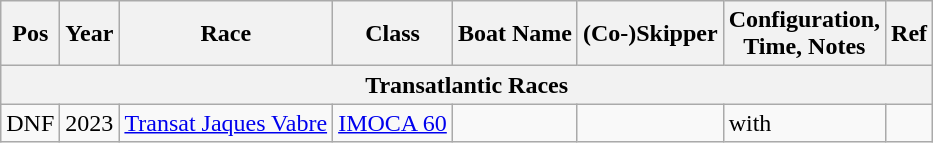<table class="wikitable sortable">
<tr>
<th>Pos</th>
<th>Year</th>
<th>Race</th>
<th>Class</th>
<th>Boat Name</th>
<th>(Co-)Skipper</th>
<th>Configuration,<br>Time, Notes</th>
<th>Ref</th>
</tr>
<tr>
<th colspan="8"><strong>Transatlantic Races</strong></th>
</tr>
<tr>
<td>DNF</td>
<td>2023</td>
<td><a href='#'>Transat Jaques Vabre</a></td>
<td><a href='#'>IMOCA 60</a></td>
<td></td>
<td></td>
<td>with </td>
<td></td>
</tr>
</table>
